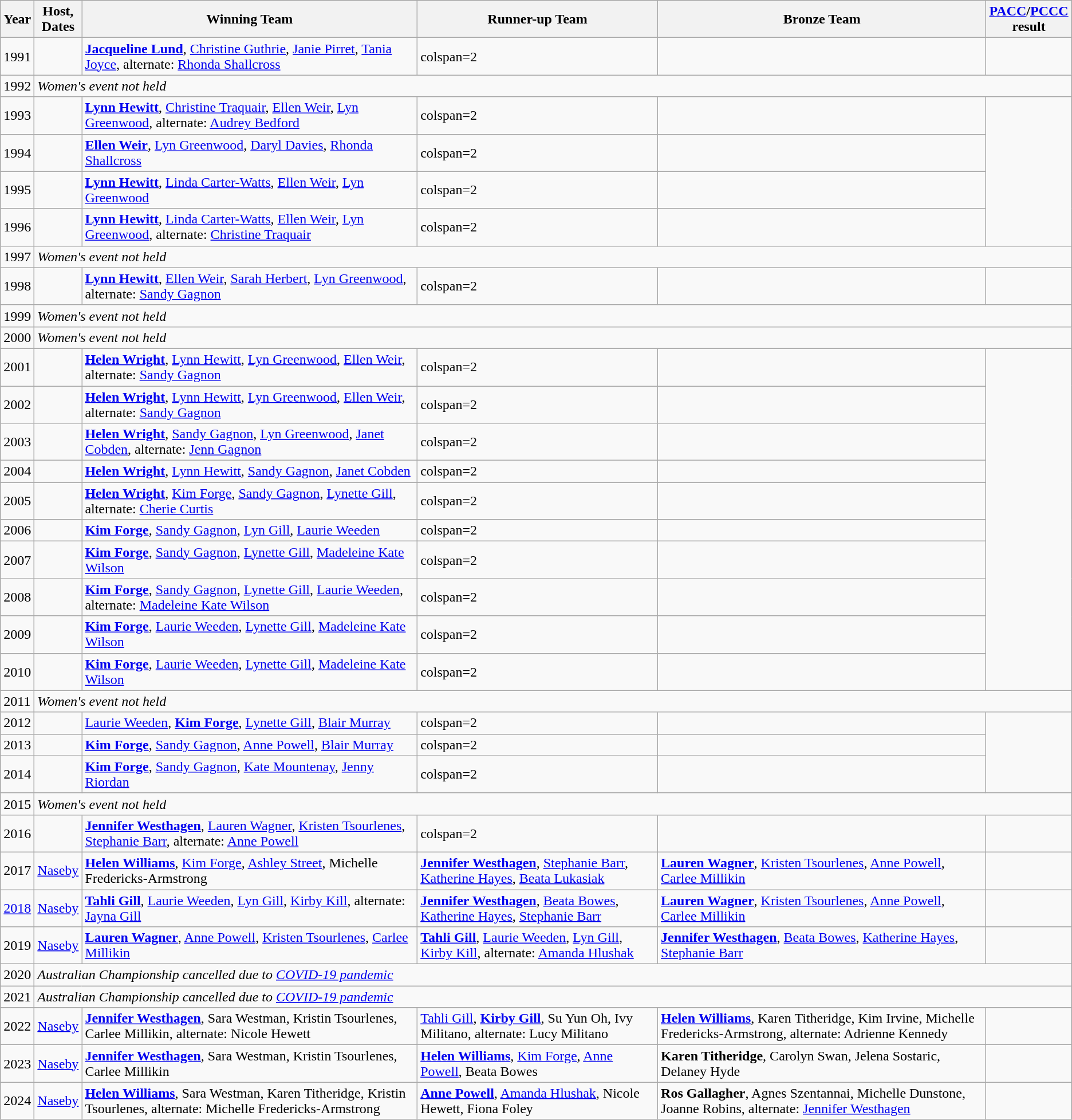<table class="wikitable">
<tr>
<th scope="col">Year</th>
<th scope="col">Host, <br> Dates</th>
<th scope="col">Winning Team</th>
<th scope="col">Runner-up Team</th>
<th scope="col">Bronze Team</th>
<th scope="col"><a href='#'>PACC</a>/<a href='#'>PCCC</a> <br> result</th>
</tr>
<tr>
<td>1991</td>
<td></td>
<td><strong><a href='#'>Jacqueline Lund</a></strong>, <a href='#'>Christine Guthrie</a>, <a href='#'>Janie Pirret</a>, <a href='#'>Tania Joyce</a>, alternate: <a href='#'>Rhonda Shallcross</a></td>
<td>colspan=2 </td>
<td></td>
</tr>
<tr>
<td>1992</td>
<td colspan=5><em>Women's event not held</em></td>
</tr>
<tr>
<td>1993</td>
<td></td>
<td><strong><a href='#'>Lynn Hewitt</a></strong>, <a href='#'>Christine Traquair</a>, <a href='#'>Ellen Weir</a>, <a href='#'>Lyn Greenwood</a>, alternate: <a href='#'>Audrey Bedford</a></td>
<td>colspan=2 </td>
<td></td>
</tr>
<tr>
<td>1994</td>
<td></td>
<td><strong><a href='#'>Ellen Weir</a></strong>, <a href='#'>Lyn Greenwood</a>, <a href='#'>Daryl Davies</a>, <a href='#'>Rhonda Shallcross</a></td>
<td>colspan=2 </td>
<td></td>
</tr>
<tr>
<td>1995</td>
<td></td>
<td><strong><a href='#'>Lynn Hewitt</a></strong>, <a href='#'>Linda Carter-Watts</a>, <a href='#'>Ellen Weir</a>, <a href='#'>Lyn Greenwood</a></td>
<td>colspan=2 </td>
<td></td>
</tr>
<tr>
<td>1996</td>
<td></td>
<td><strong><a href='#'>Lynn Hewitt</a></strong>, <a href='#'>Linda Carter-Watts</a>, <a href='#'>Ellen Weir</a>, <a href='#'>Lyn Greenwood</a>, alternate: <a href='#'>Christine Traquair</a></td>
<td>colspan=2 </td>
<td></td>
</tr>
<tr>
<td>1997</td>
<td colspan=5><em>Women's event not held</em></td>
</tr>
<tr>
<td>1998</td>
<td></td>
<td><strong><a href='#'>Lynn Hewitt</a></strong>, <a href='#'>Ellen Weir</a>, <a href='#'>Sarah Herbert</a>, <a href='#'>Lyn Greenwood</a>, alternate: <a href='#'>Sandy Gagnon</a></td>
<td>colspan=2 </td>
<td></td>
</tr>
<tr>
<td>1999</td>
<td colspan=5><em>Women's event not held</em></td>
</tr>
<tr>
<td>2000</td>
<td colspan=5><em>Women's event not held</em></td>
</tr>
<tr>
<td>2001</td>
<td></td>
<td><strong><a href='#'>Helen Wright</a></strong>, <a href='#'>Lynn Hewitt</a>, <a href='#'>Lyn Greenwood</a>, <a href='#'>Ellen Weir</a>, alternate: <a href='#'>Sandy Gagnon</a></td>
<td>colspan=2 </td>
<td></td>
</tr>
<tr>
<td>2002</td>
<td></td>
<td><strong><a href='#'>Helen Wright</a></strong>, <a href='#'>Lynn Hewitt</a>, <a href='#'>Lyn Greenwood</a>, <a href='#'>Ellen Weir</a>, alternate: <a href='#'>Sandy Gagnon</a></td>
<td>colspan=2 </td>
<td></td>
</tr>
<tr>
<td>2003</td>
<td></td>
<td><strong><a href='#'>Helen Wright</a></strong>, <a href='#'>Sandy Gagnon</a>, <a href='#'>Lyn Greenwood</a>, <a href='#'>Janet Cobden</a>, alternate: <a href='#'>Jenn Gagnon</a></td>
<td>colspan=2 </td>
<td></td>
</tr>
<tr>
<td>2004</td>
<td></td>
<td><strong><a href='#'>Helen Wright</a></strong>, <a href='#'>Lynn Hewitt</a>, <a href='#'>Sandy Gagnon</a>, <a href='#'>Janet Cobden</a></td>
<td>colspan=2 </td>
<td></td>
</tr>
<tr>
<td>2005</td>
<td></td>
<td><strong><a href='#'>Helen Wright</a></strong>, <a href='#'>Kim Forge</a>, <a href='#'>Sandy Gagnon</a>, <a href='#'>Lynette Gill</a>, alternate: <a href='#'>Cherie Curtis</a></td>
<td>colspan=2 </td>
<td></td>
</tr>
<tr>
<td>2006</td>
<td></td>
<td><strong><a href='#'>Kim Forge</a></strong>, <a href='#'>Sandy Gagnon</a>, <a href='#'>Lyn Gill</a>, <a href='#'>Laurie Weeden</a></td>
<td>colspan=2 </td>
<td></td>
</tr>
<tr>
<td>2007</td>
<td></td>
<td><strong><a href='#'>Kim Forge</a></strong>, <a href='#'>Sandy Gagnon</a>, <a href='#'>Lynette Gill</a>, <a href='#'>Madeleine Kate Wilson</a></td>
<td>colspan=2 </td>
<td></td>
</tr>
<tr>
<td>2008</td>
<td></td>
<td><strong><a href='#'>Kim Forge</a></strong>, <a href='#'>Sandy Gagnon</a>, <a href='#'>Lynette Gill</a>, <a href='#'>Laurie Weeden</a>, alternate: <a href='#'>Madeleine Kate Wilson</a></td>
<td>colspan=2 </td>
<td></td>
</tr>
<tr>
<td>2009</td>
<td></td>
<td><strong><a href='#'>Kim Forge</a></strong>, <a href='#'>Laurie Weeden</a>, <a href='#'>Lynette Gill</a>, <a href='#'>Madeleine Kate Wilson</a></td>
<td>colspan=2 </td>
<td></td>
</tr>
<tr>
<td>2010</td>
<td></td>
<td><strong><a href='#'>Kim Forge</a></strong>, <a href='#'>Laurie Weeden</a>, <a href='#'>Lynette Gill</a>, <a href='#'>Madeleine Kate Wilson</a></td>
<td>colspan=2 </td>
<td></td>
</tr>
<tr>
<td>2011</td>
<td colspan=5><em>Women's event not held</em></td>
</tr>
<tr>
<td>2012</td>
<td></td>
<td><a href='#'>Laurie Weeden</a>, <strong><a href='#'>Kim Forge</a></strong>, <a href='#'>Lynette Gill</a>, <a href='#'>Blair Murray</a></td>
<td>colspan=2 </td>
<td></td>
</tr>
<tr>
<td>2013</td>
<td></td>
<td><strong><a href='#'>Kim Forge</a></strong>, <a href='#'>Sandy Gagnon</a>, <a href='#'>Anne Powell</a>, <a href='#'>Blair Murray</a></td>
<td>colspan=2 </td>
<td></td>
</tr>
<tr>
<td>2014</td>
<td></td>
<td><strong><a href='#'>Kim Forge</a></strong>, <a href='#'>Sandy Gagnon</a>, <a href='#'>Kate Mountenay</a>, <a href='#'>Jenny Riordan</a></td>
<td>colspan=2 </td>
<td></td>
</tr>
<tr>
<td>2015</td>
<td colspan=5><em>Women's event not held</em></td>
</tr>
<tr>
<td>2016</td>
<td></td>
<td><strong><a href='#'>Jennifer Westhagen</a></strong>, <a href='#'>Lauren Wagner</a>, <a href='#'>Kristen Tsourlenes</a>, <a href='#'>Stephanie Barr</a>, alternate: <a href='#'>Anne Powell</a></td>
<td>colspan=2 </td>
<td></td>
</tr>
<tr>
<td>2017</td>
<td><a href='#'>Naseby</a><br></td>
<td><strong><a href='#'>Helen Williams</a></strong>, <a href='#'>Kim Forge</a>, <a href='#'>Ashley Street</a>, Michelle Fredericks-Armstrong</td>
<td><strong><a href='#'>Jennifer Westhagen</a></strong>, <a href='#'>Stephanie Barr</a>, <a href='#'>Katherine Hayes</a>, <a href='#'>Beata Lukasiak</a></td>
<td><strong><a href='#'>Lauren Wagner</a></strong>, <a href='#'>Kristen Tsourlenes</a>, <a href='#'>Anne Powell</a>, <a href='#'>Carlee Millikin</a></td>
<td></td>
</tr>
<tr>
<td><a href='#'>2018</a></td>
<td><a href='#'>Naseby</a><br></td>
<td><strong><a href='#'>Tahli Gill</a></strong>, <a href='#'>Laurie Weeden</a>, <a href='#'>Lyn Gill</a>, <a href='#'>Kirby Kill</a>, alternate: <a href='#'>Jayna Gill</a></td>
<td><strong><a href='#'>Jennifer Westhagen</a></strong>, <a href='#'>Beata Bowes</a>, <a href='#'>Katherine Hayes</a>, <a href='#'>Stephanie Barr</a></td>
<td><strong><a href='#'>Lauren Wagner</a></strong>, <a href='#'>Kristen Tsourlenes</a>, <a href='#'>Anne Powell</a>, <a href='#'>Carlee Millikin</a></td>
<td></td>
</tr>
<tr>
<td>2019</td>
<td><a href='#'>Naseby</a><br></td>
<td><strong><a href='#'>Lauren Wagner</a></strong>, <a href='#'>Anne Powell</a>, <a href='#'>Kristen Tsourlenes</a>, <a href='#'>Carlee Millikin</a></td>
<td><strong><a href='#'>Tahli Gill</a></strong>, <a href='#'>Laurie Weeden</a>, <a href='#'>Lyn Gill</a>, <a href='#'>Kirby Kill</a>, alternate: <a href='#'>Amanda Hlushak</a></td>
<td><strong><a href='#'>Jennifer Westhagen</a></strong>, <a href='#'>Beata Bowes</a>, <a href='#'>Katherine Hayes</a>, <a href='#'>Stephanie Barr</a></td>
<td></td>
</tr>
<tr>
<td>2020</td>
<td colspan=6><em>Australian Championship cancelled due to <a href='#'>COVID-19 pandemic</a></em></td>
</tr>
<tr>
<td>2021</td>
<td colspan=6><em>Australian Championship cancelled due to <a href='#'>COVID-19 pandemic</a></em></td>
</tr>
<tr>
<td>2022</td>
<td><a href='#'>Naseby</a><br></td>
<td><strong><a href='#'>Jennifer Westhagen</a></strong>, Sara Westman, Kristin Tsourlenes, Carlee Millikin, alternate: Nicole Hewett</td>
<td><a href='#'>Tahli Gill</a>, <strong><a href='#'>Kirby Gill</a></strong>, Su Yun Oh, Ivy Militano, alternate: Lucy Militano</td>
<td><strong><a href='#'>Helen Williams</a></strong>, Karen Titheridge, Kim Irvine, Michelle Fredericks-Armstrong, alternate: Adrienne Kennedy</td>
<td></td>
</tr>
<tr>
<td>2023</td>
<td><a href='#'>Naseby</a><br></td>
<td><strong><a href='#'>Jennifer Westhagen</a></strong>, Sara Westman, Kristin Tsourlenes, Carlee Millikin</td>
<td><strong><a href='#'>Helen Williams</a></strong>, <a href='#'>Kim Forge</a>, <a href='#'>Anne Powell</a>, Beata Bowes</td>
<td><strong>Karen Titheridge</strong>, Carolyn Swan, Jelena Sostaric, Delaney Hyde</td>
<td></td>
</tr>
<tr>
<td>2024</td>
<td><a href='#'>Naseby</a><br></td>
<td><strong><a href='#'>Helen Williams</a></strong>, Sara Westman, Karen Titheridge, Kristin Tsourlenes, alternate: Michelle Fredericks-Armstrong</td>
<td><strong><a href='#'>Anne Powell</a></strong>, <a href='#'>Amanda Hlushak</a>, Nicole Hewett, Fiona Foley</td>
<td><strong>Ros Gallagher</strong>, Agnes Szentannai, Michelle Dunstone, Joanne Robins, alternate: <a href='#'>Jennifer Westhagen</a></td>
<td></td>
</tr>
</table>
